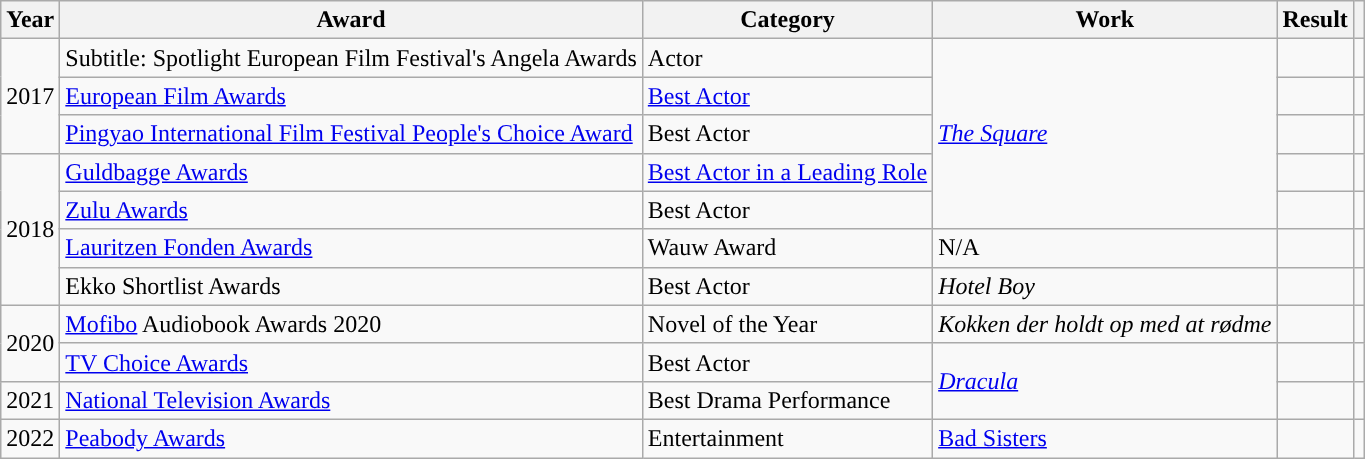<table class="wikitable sortable">
<tr>
<th>Year</th>
<th>Award</th>
<th>Category</th>
<th>Work</th>
<th>Result</th>
<th class="unsortable"></th>
</tr>
<tr>
<td rowspan="3">2017</td>
<td>Subtitle: Spotlight European Film Festival's Angela Awards</td>
<td>Actor</td>
<td rowspan="5"><em><a href='#'>The Square</a></em></td>
<td></td>
<td></td>
</tr>
<tr>
<td><a href='#'>European Film Awards</a></td>
<td><a href='#'>Best Actor</a></td>
<td></td>
<td></td>
</tr>
<tr>
<td><a href='#'>Pingyao International Film Festival People's Choice Award</a></td>
<td>Best Actor</td>
<td></td>
<td></td>
</tr>
<tr>
<td rowspan="4">2018</td>
<td><a href='#'>Guldbagge Awards</a></td>
<td><a href='#'>Best Actor in a Leading Role</a></td>
<td></td>
<td></td>
</tr>
<tr>
<td><a href='#'>Zulu Awards</a></td>
<td>Best Actor</td>
<td></td>
<td></td>
</tr>
<tr>
<td><a href='#'>Lauritzen Fonden Awards</a></td>
<td>Wauw Award</td>
<td>N/A</td>
<td></td>
<td></td>
</tr>
<tr>
<td>Ekko Shortlist Awards</td>
<td>Best Actor</td>
<td><em>Hotel Boy</em></td>
<td></td>
<td></td>
</tr>
<tr>
<td rowspan="2">2020</td>
<td><a href='#'>Mofibo</a> Audiobook Awards 2020</td>
<td>Novel of the Year</td>
<td><em>Kokken der holdt op med at rødme</em></td>
<td></td>
<td></td>
</tr>
<tr>
<td><a href='#'>TV Choice Awards</a></td>
<td>Best Actor</td>
<td rowspan="2"><em><a href='#'>Dracula</a></em></td>
<td></td>
<td></td>
</tr>
<tr>
<td>2021</td>
<td><a href='#'>National Television Awards</a></td>
<td>Best Drama Performance</td>
<td></td>
<td></td>
</tr>
<tr>
<td>2022</td>
<td><a href='#'>Peabody Awards</a></td>
<td>Entertainment</td>
<td><a href='#'>Bad Sisters</a></td>
<td></td>
<td></td>
</tr>
</table>
